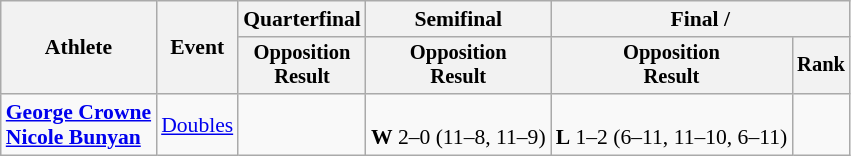<table class=wikitable style=font-size:90%>
<tr>
<th rowspan=2>Athlete</th>
<th rowspan=2>Event</th>
<th>Quarterfinal</th>
<th>Semifinal</th>
<th colspan=2>Final / </th>
</tr>
<tr style=font-size:95%>
<th>Opposition<br>Result</th>
<th>Opposition<br>Result</th>
<th>Opposition<br>Result</th>
<th>Rank</th>
</tr>
<tr align=center>
<td align=left><strong><a href='#'>George Crowne</a><br><a href='#'>Nicole Bunyan</a></strong></td>
<td align=left><a href='#'>Doubles</a></td>
<td></td>
<td><br><strong>W</strong> 2–0 (11–8, 11–9)</td>
<td><br><strong>L</strong> 1–2 (6–11, 11–10, 6–11)</td>
<td></td>
</tr>
</table>
